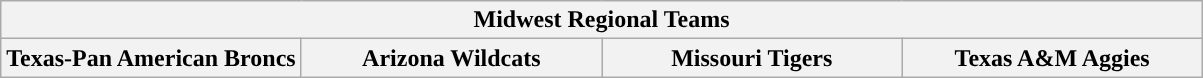<table class="wikitable">
<tr>
<th colspan=4>Midwest Regional Teams</th>
</tr>
<tr>
<th style="width: 25%; ">Texas-Pan American Broncs</th>
<th style="width: 25%; ">Arizona Wildcats</th>
<th style="width: 25%; ">Missouri Tigers</th>
<th style="width: 25%; ">Texas A&M Aggies</th>
</tr>
</table>
